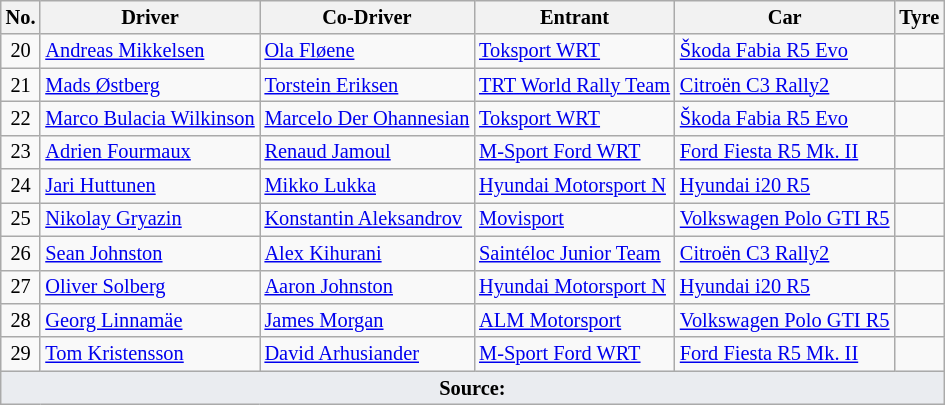<table class="wikitable" style="font-size: 85%;">
<tr>
<th>No.</th>
<th>Driver</th>
<th>Co-Driver</th>
<th>Entrant</th>
<th>Car</th>
<th>Tyre</th>
</tr>
<tr>
<td align="center">20</td>
<td nowrap> <a href='#'>Andreas Mikkelsen</a></td>
<td> <a href='#'>Ola Fløene</a></td>
<td> <a href='#'>Toksport WRT</a></td>
<td nowrap><a href='#'>Škoda Fabia R5 Evo</a></td>
<td align="center"></td>
</tr>
<tr>
<td align="center">21</td>
<td> <a href='#'>Mads Østberg</a></td>
<td> <a href='#'>Torstein Eriksen</a></td>
<td> <a href='#'>TRT World Rally Team</a></td>
<td><a href='#'>Citroën C3 Rally2</a></td>
<td align="center"></td>
</tr>
<tr>
<td align="center">22</td>
<td> <a href='#'>Marco Bulacia Wilkinson</a></td>
<td> <a href='#'>Marcelo Der Ohannesian</a></td>
<td> <a href='#'>Toksport WRT</a></td>
<td><a href='#'>Škoda Fabia R5 Evo</a></td>
<td align="center"></td>
</tr>
<tr>
<td align="center">23</td>
<td> <a href='#'>Adrien Fourmaux</a></td>
<td> <a href='#'>Renaud Jamoul</a></td>
<td> <a href='#'>M-Sport Ford WRT</a></td>
<td><a href='#'>Ford Fiesta R5 Mk. II</a></td>
<td align="center"></td>
</tr>
<tr>
<td align="center">24</td>
<td> <a href='#'>Jari Huttunen</a></td>
<td> <a href='#'>Mikko Lukka</a></td>
<td> <a href='#'>Hyundai Motorsport N</a></td>
<td><a href='#'>Hyundai i20 R5</a></td>
<td align="center"></td>
</tr>
<tr>
<td align="center">25</td>
<td> <a href='#'>Nikolay Gryazin</a></td>
<td> <a href='#'>Konstantin Aleksandrov</a></td>
<td> <a href='#'>Movisport</a></td>
<td><a href='#'>Volkswagen Polo GTI R5</a></td>
<td align="center"></td>
</tr>
<tr>
<td align="center">26</td>
<td> <a href='#'>Sean Johnston</a></td>
<td> <a href='#'>Alex Kihurani</a></td>
<td> <a href='#'>Saintéloc Junior Team</a></td>
<td><a href='#'>Citroën C3 Rally2</a></td>
<td align="center"></td>
</tr>
<tr>
<td align="center">27</td>
<td> <a href='#'>Oliver Solberg</a></td>
<td> <a href='#'>Aaron Johnston</a></td>
<td> <a href='#'>Hyundai Motorsport N</a></td>
<td><a href='#'>Hyundai i20 R5</a></td>
<td align="center"></td>
</tr>
<tr>
<td align="center">28</td>
<td> <a href='#'>Georg Linnamäe</a></td>
<td> <a href='#'>James Morgan</a></td>
<td> <a href='#'>ALM Motorsport</a></td>
<td><a href='#'>Volkswagen Polo GTI R5</a></td>
<td align="center"></td>
</tr>
<tr>
<td align="center">29</td>
<td> <a href='#'>Tom Kristensson</a></td>
<td> <a href='#'>David Arhusiander</a></td>
<td> <a href='#'>M-Sport Ford WRT</a></td>
<td><a href='#'>Ford Fiesta R5 Mk. II</a></td>
<td align="center"></td>
</tr>
<tr>
<td colspan="6" style="background-color:#EAECF0;text-align:center"><strong>Source:</strong></td>
</tr>
</table>
